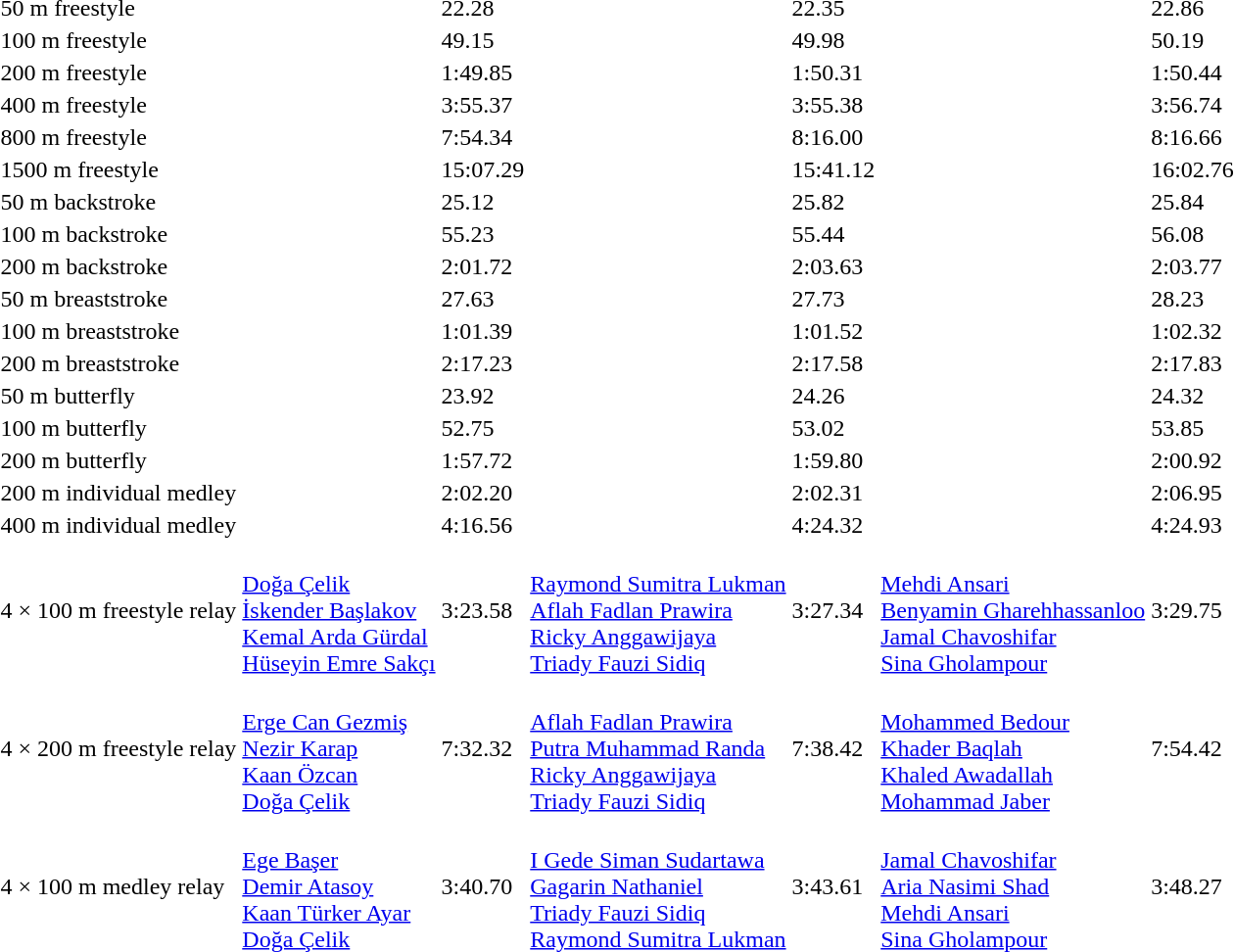<table>
<tr>
<td>50 m freestyle</td>
<td></td>
<td>22.28</td>
<td></td>
<td>22.35</td>
<td></td>
<td>22.86</td>
</tr>
<tr>
<td>100 m freestyle</td>
<td></td>
<td>49.15</td>
<td></td>
<td>49.98</td>
<td></td>
<td>50.19</td>
</tr>
<tr>
<td>200 m freestyle</td>
<td></td>
<td>1:49.85</td>
<td></td>
<td>1:50.31</td>
<td></td>
<td>1:50.44</td>
</tr>
<tr>
<td>400 m freestyle</td>
<td></td>
<td>3:55.37</td>
<td></td>
<td>3:55.38</td>
<td></td>
<td>3:56.74</td>
</tr>
<tr>
<td>800 m freestyle</td>
<td></td>
<td>7:54.34</td>
<td></td>
<td>8:16.00</td>
<td></td>
<td>8:16.66</td>
</tr>
<tr>
<td>1500 m freestyle</td>
<td></td>
<td>15:07.29</td>
<td></td>
<td>15:41.12</td>
<td></td>
<td>16:02.76</td>
</tr>
<tr>
<td>50 m backstroke</td>
<td></td>
<td>25.12</td>
<td></td>
<td>25.82</td>
<td></td>
<td>25.84</td>
</tr>
<tr>
<td>100 m backstroke</td>
<td></td>
<td>55.23</td>
<td></td>
<td>55.44</td>
<td></td>
<td>56.08</td>
</tr>
<tr>
<td>200 m backstroke</td>
<td></td>
<td>2:01.72</td>
<td></td>
<td>2:03.63</td>
<td></td>
<td>2:03.77</td>
</tr>
<tr>
<td rowspan=2>50 m breaststroke</td>
<td rowspan=2></td>
<td rowspan=2>27.63</td>
<td rowspan=2></td>
<td rowspan=2>27.73</td>
<td></td>
<td rowspan=2>28.23</td>
</tr>
<tr>
<td></td>
</tr>
<tr>
<td>100 m breaststroke</td>
<td></td>
<td>1:01.39</td>
<td></td>
<td>1:01.52</td>
<td></td>
<td>1:02.32</td>
</tr>
<tr>
<td>200 m breaststroke</td>
<td></td>
<td>2:17.23</td>
<td></td>
<td>2:17.58</td>
<td></td>
<td>2:17.83</td>
</tr>
<tr>
<td>50 m butterfly</td>
<td></td>
<td>23.92</td>
<td></td>
<td>24.26</td>
<td></td>
<td>24.32</td>
</tr>
<tr>
<td>100 m butterfly</td>
<td></td>
<td>52.75</td>
<td></td>
<td>53.02</td>
<td></td>
<td>53.85</td>
</tr>
<tr>
<td>200 m butterfly</td>
<td></td>
<td>1:57.72</td>
<td></td>
<td>1:59.80</td>
<td></td>
<td>2:00.92</td>
</tr>
<tr>
<td>200 m individual medley</td>
<td></td>
<td>2:02.20</td>
<td></td>
<td>2:02.31</td>
<td></td>
<td>2:06.95</td>
</tr>
<tr>
<td>400 m individual medley</td>
<td></td>
<td>4:16.56</td>
<td></td>
<td>4:24.32</td>
<td></td>
<td>4:24.93</td>
</tr>
<tr>
<td>4 × 100 m freestyle relay</td>
<td><br><a href='#'>Doğa Çelik</a><br><a href='#'>İskender Başlakov</a><br><a href='#'>Kemal Arda Gürdal</a><br><a href='#'>Hüseyin Emre Sakçı</a></td>
<td>3:23.58</td>
<td><br><a href='#'>Raymond Sumitra Lukman</a><br><a href='#'>Aflah Fadlan Prawira</a><br><a href='#'>Ricky Anggawijaya</a><br><a href='#'>Triady Fauzi Sidiq</a></td>
<td>3:27.34</td>
<td><br><a href='#'>Mehdi Ansari</a><br><a href='#'>Benyamin Gharehhassanloo</a><br><a href='#'>Jamal Chavoshifar</a><br><a href='#'>Sina Gholampour</a></td>
<td>3:29.75</td>
</tr>
<tr>
<td>4 × 200 m freestyle relay</td>
<td><br><a href='#'>Erge Can Gezmiş</a><br><a href='#'>Nezir Karap</a><br><a href='#'>Kaan Özcan</a><br><a href='#'>Doğa Çelik</a></td>
<td>7:32.32</td>
<td><br><a href='#'>Aflah Fadlan Prawira</a><br><a href='#'>Putra Muhammad Randa</a><br><a href='#'>Ricky Anggawijaya</a><br><a href='#'>Triady Fauzi Sidiq</a></td>
<td>7:38.42</td>
<td><br><a href='#'>Mohammed Bedour</a><br><a href='#'>Khader Baqlah</a><br><a href='#'>Khaled Awadallah</a><br><a href='#'>Mohammad Jaber</a></td>
<td>7:54.42</td>
</tr>
<tr>
<td>4 × 100 m medley relay</td>
<td><br><a href='#'>Ege Başer</a><br><a href='#'>Demir Atasoy</a><br><a href='#'>Kaan Türker Ayar</a><br><a href='#'>Doğa Çelik</a></td>
<td>3:40.70</td>
<td><br><a href='#'>I Gede Siman Sudartawa</a><br><a href='#'>Gagarin Nathaniel</a><br><a href='#'>Triady Fauzi Sidiq</a><br><a href='#'>Raymond Sumitra Lukman</a></td>
<td>3:43.61</td>
<td><br><a href='#'>Jamal Chavoshifar</a><br><a href='#'>Aria Nasimi Shad</a><br><a href='#'>Mehdi Ansari</a><br><a href='#'>Sina Gholampour</a></td>
<td>3:48.27</td>
</tr>
</table>
